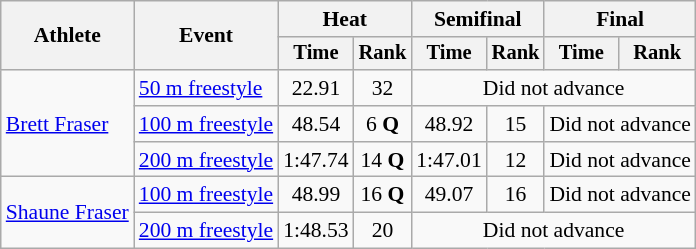<table class=wikitable style="font-size:90%">
<tr>
<th rowspan="2">Athlete</th>
<th rowspan="2">Event</th>
<th colspan="2">Heat</th>
<th colspan="2">Semifinal</th>
<th colspan="2">Final</th>
</tr>
<tr style="font-size:95%">
<th>Time</th>
<th>Rank</th>
<th>Time</th>
<th>Rank</th>
<th>Time</th>
<th>Rank</th>
</tr>
<tr align=center>
<td align=left rowspan=3><a href='#'>Brett Fraser</a></td>
<td align=left><a href='#'>50 m freestyle</a></td>
<td>22.91</td>
<td>32</td>
<td colspan=4>Did not advance</td>
</tr>
<tr align=center>
<td align=left><a href='#'>100 m freestyle</a></td>
<td>48.54</td>
<td>6 <strong>Q</strong></td>
<td>48.92</td>
<td>15</td>
<td colspan=2>Did not advance</td>
</tr>
<tr align=center>
<td align=left><a href='#'>200 m freestyle</a></td>
<td>1:47.74</td>
<td>14 <strong>Q</strong></td>
<td>1:47.01</td>
<td>12</td>
<td colspan=2>Did not advance</td>
</tr>
<tr align=center>
<td align=left rowspan=2><a href='#'>Shaune Fraser</a></td>
<td align=left><a href='#'>100 m freestyle</a></td>
<td>48.99</td>
<td>16 <strong>Q</strong></td>
<td>49.07</td>
<td>16</td>
<td colspan=2>Did not advance</td>
</tr>
<tr align=center>
<td align=left><a href='#'>200 m freestyle</a></td>
<td>1:48.53</td>
<td>20</td>
<td colspan=4>Did not advance</td>
</tr>
</table>
